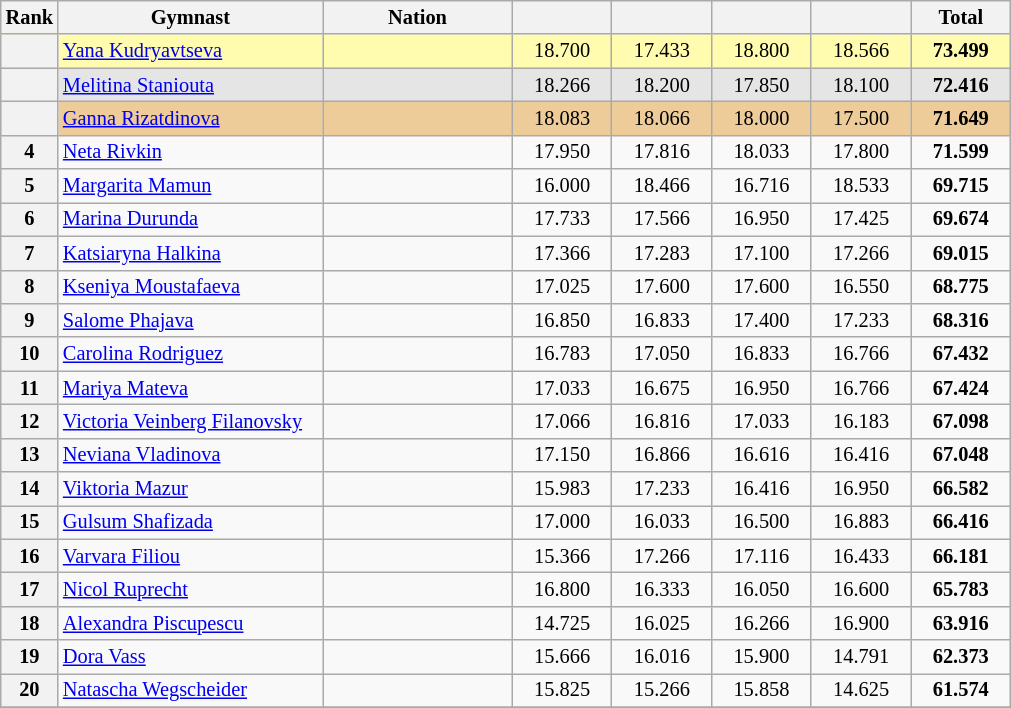<table class="wikitable sortable" style="text-align:center; font-size:85%">
<tr>
<th scope="col" style="width:20px;">Rank</th>
<th ! scope="col" style="width:170px;">Gymnast</th>
<th ! scope="col" style="width:120px;">Nation</th>
<th ! scope="col" style="width:60px;"></th>
<th ! scope="col" style="width:60px;"></th>
<th ! scope="col" style="width:60px;"></th>
<th ! scope="col" style="width:60px;"></th>
<th ! scope="col" style="width:60px;">Total</th>
</tr>
<tr bgcolor=fffcaf>
<th scope=row></th>
<td align=left><a href='#'>Yana Kudryavtseva</a></td>
<td style="text-align:left;"></td>
<td>18.700</td>
<td>17.433</td>
<td>18.800</td>
<td>18.566</td>
<td><strong>73.499</strong></td>
</tr>
<tr bgcolor=e5e5e5>
<th scope=row></th>
<td align=left><a href='#'>Melitina Staniouta</a></td>
<td style="text-align:left;"></td>
<td>18.266</td>
<td>18.200</td>
<td>17.850</td>
<td>18.100</td>
<td><strong>72.416</strong></td>
</tr>
<tr bgcolor=eecc99>
<th scope=row></th>
<td align=left><a href='#'>Ganna Rizatdinova</a></td>
<td style="text-align:left;"></td>
<td>18.083</td>
<td>18.066</td>
<td>18.000</td>
<td>17.500</td>
<td><strong>71.649</strong></td>
</tr>
<tr>
<th scope=row>4</th>
<td align=left><a href='#'>Neta Rivkin</a></td>
<td style="text-align:left;"></td>
<td>17.950</td>
<td>17.816</td>
<td>18.033</td>
<td>17.800</td>
<td><strong>71.599 </strong></td>
</tr>
<tr>
<th scope=row>5</th>
<td align=left><a href='#'>Margarita Mamun</a></td>
<td style="text-align:left;"></td>
<td>16.000</td>
<td>18.466</td>
<td>16.716</td>
<td>18.533</td>
<td><strong>69.715</strong></td>
</tr>
<tr>
<th scope=row>6</th>
<td align=left><a href='#'>Marina Durunda</a></td>
<td style="text-align:left;"></td>
<td>17.733</td>
<td>17.566</td>
<td>16.950</td>
<td>17.425</td>
<td><strong>69.674</strong></td>
</tr>
<tr>
<th scope=row>7</th>
<td align=left><a href='#'>Katsiaryna Halkina</a></td>
<td style="text-align:left;"></td>
<td>17.366</td>
<td>17.283</td>
<td>17.100</td>
<td>17.266</td>
<td><strong>69.015</strong></td>
</tr>
<tr>
<th scope=row>8</th>
<td align=left><a href='#'>Kseniya Moustafaeva</a></td>
<td style="text-align:left;"></td>
<td>17.025</td>
<td>17.600</td>
<td>17.600</td>
<td>16.550</td>
<td><strong>68.775</strong></td>
</tr>
<tr>
<th scope=row>9</th>
<td align=left><a href='#'>Salome Phajava</a></td>
<td style="text-align:left;"></td>
<td>16.850</td>
<td>16.833</td>
<td>17.400</td>
<td>17.233</td>
<td><strong>68.316</strong></td>
</tr>
<tr>
<th scope=row>10</th>
<td align=left><a href='#'>Carolina Rodriguez</a></td>
<td style="text-align:left;"></td>
<td>16.783</td>
<td>17.050</td>
<td>16.833</td>
<td>16.766</td>
<td><strong>67.432</strong></td>
</tr>
<tr>
<th scope=row>11</th>
<td align=left><a href='#'>Mariya Mateva</a></td>
<td style="text-align:left;"></td>
<td>17.033</td>
<td>16.675</td>
<td>16.950</td>
<td>16.766</td>
<td><strong>67.424</strong></td>
</tr>
<tr>
<th scope=row>12</th>
<td align=left><a href='#'>Victoria Veinberg Filanovsky</a></td>
<td style="text-align:left;"></td>
<td>17.066</td>
<td>16.816</td>
<td>17.033</td>
<td>16.183</td>
<td><strong>67.098</strong></td>
</tr>
<tr>
<th scope=row>13</th>
<td align=left><a href='#'>Neviana Vladinova</a></td>
<td style="text-align:left;"></td>
<td>17.150</td>
<td>16.866</td>
<td>16.616</td>
<td>16.416</td>
<td><strong>67.048 </strong></td>
</tr>
<tr>
<th scope=row>14</th>
<td align=left><a href='#'>Viktoria Mazur</a></td>
<td style="text-align:left;"></td>
<td>15.983</td>
<td>17.233</td>
<td>16.416</td>
<td>16.950</td>
<td><strong>66.582</strong></td>
</tr>
<tr>
<th scope=row>15</th>
<td align=left><a href='#'>Gulsum Shafizada</a></td>
<td style="text-align:left;"></td>
<td>17.000</td>
<td>16.033</td>
<td>16.500</td>
<td>16.883</td>
<td><strong>66.416</strong></td>
</tr>
<tr>
<th scope=row>16</th>
<td align=left><a href='#'>Varvara Filiou</a></td>
<td style="text-align:left;"></td>
<td>15.366</td>
<td>17.266</td>
<td>17.116</td>
<td>16.433</td>
<td><strong>66.181</strong></td>
</tr>
<tr>
<th scope=row>17</th>
<td align=left><a href='#'>Nicol Ruprecht</a></td>
<td style="text-align:left;"></td>
<td>16.800</td>
<td>16.333</td>
<td>16.050</td>
<td>16.600</td>
<td><strong>65.783</strong></td>
</tr>
<tr>
<th scope=row>18</th>
<td align=left><a href='#'>Alexandra Piscupescu</a></td>
<td style="text-align:left;"></td>
<td>14.725</td>
<td>16.025</td>
<td>16.266</td>
<td>16.900</td>
<td><strong>63.916</strong></td>
</tr>
<tr>
<th scope=row>19</th>
<td align=left><a href='#'>Dora Vass</a></td>
<td style="text-align:left;"></td>
<td>15.666</td>
<td>16.016</td>
<td>15.900</td>
<td>14.791</td>
<td><strong>62.373 </strong></td>
</tr>
<tr>
<th scope=row>20</th>
<td align=left><a href='#'>Natascha Wegscheider</a></td>
<td style="text-align:left;"></td>
<td>15.825</td>
<td>15.266</td>
<td>15.858</td>
<td>14.625</td>
<td><strong>61.574 </strong></td>
</tr>
<tr>
</tr>
</table>
